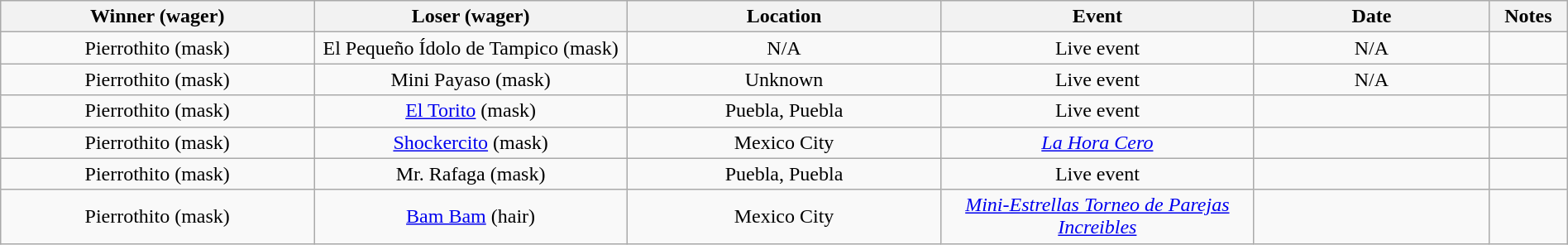<table class="wikitable sortable" width=100%  style="text-align: center">
<tr>
<th width=20% scope="col">Winner (wager)</th>
<th width=20% scope="col">Loser (wager)</th>
<th width=20% scope="col">Location</th>
<th width=20% scope="col">Event</th>
<th width=15% scope="col">Date</th>
<th class="unsortable" width=5% scope="col">Notes</th>
</tr>
<tr>
<td>Pierrothito (mask)</td>
<td>El Pequeño Ídolo de Tampico (mask)</td>
<td>N/A</td>
<td>Live event</td>
<td>N/A</td>
<td></td>
</tr>
<tr>
<td>Pierrothito (mask)</td>
<td>Mini Payaso (mask)</td>
<td>Unknown</td>
<td>Live event</td>
<td>N/A</td>
<td></td>
</tr>
<tr>
<td>Pierrothito (mask)</td>
<td><a href='#'>El Torito</a> (mask)</td>
<td>Puebla, Puebla</td>
<td>Live event</td>
<td></td>
<td></td>
</tr>
<tr>
<td>Pierrothito (mask)</td>
<td><a href='#'>Shockercito</a> (mask)</td>
<td>Mexico City</td>
<td><em><a href='#'>La Hora Cero</a></em></td>
<td></td>
<td></td>
</tr>
<tr>
<td>Pierrothito (mask)</td>
<td>Mr. Rafaga (mask)</td>
<td>Puebla, Puebla</td>
<td>Live event</td>
<td></td>
<td></td>
</tr>
<tr>
<td>Pierrothito (mask)</td>
<td><a href='#'>Bam Bam</a> (hair)</td>
<td>Mexico City</td>
<td><em><a href='#'>Mini-Estrellas Torneo de Parejas Increibles</a></em></td>
<td></td>
<td></td>
</tr>
</table>
